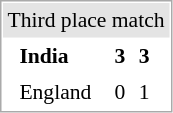<table cellspacing="1" cellpadding="3" style="border:1px solid #aaa; font-size:90%;">
<tr style="background:#e4e4e4;">
<td colspan="5" style="text-align:center;">Third place match</td>
</tr>
<tr>
<td></td>
<td> <strong>India</strong></td>
<td><strong>3</strong></td>
<td><strong>3</strong></td>
<td></td>
</tr>
<tr>
<td></td>
<td> England</td>
<td>0</td>
<td>1</td>
<td></td>
</tr>
</table>
